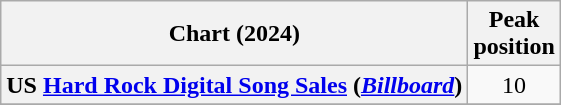<table class="wikitable sortable plainrowheaders" style="text-align:center">
<tr>
<th scope="col">Chart (2024)</th>
<th scope="col">Peak<br>position</th>
</tr>
<tr>
<th scope="row">US <a href='#'>Hard Rock Digital Song Sales</a> (<em><a href='#'>Billboard</a></em>)</th>
<td>10</td>
</tr>
<tr>
</tr>
</table>
